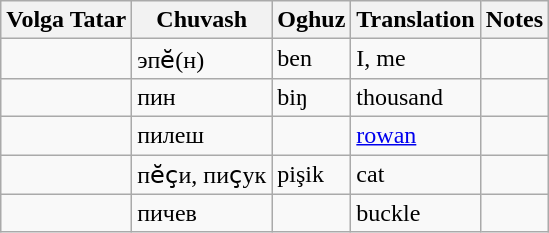<table class="wikitable">
<tr>
<th>Volga Tatar</th>
<th>Chuvash</th>
<th>Oghuz</th>
<th>Translation</th>
<th>Notes</th>
</tr>
<tr>
<td></td>
<td>эпӗ(н)</td>
<td>ben</td>
<td>I, me</td>
<td></td>
</tr>
<tr>
<td></td>
<td>пин</td>
<td>biŋ</td>
<td>thousand</td>
<td></td>
</tr>
<tr>
<td></td>
<td>пилеш</td>
<td></td>
<td><a href='#'>rowan</a></td>
<td></td>
</tr>
<tr>
<td></td>
<td>пӗҫи, пиҫук</td>
<td>pişik</td>
<td>cat</td>
<td></td>
</tr>
<tr>
<td></td>
<td>пичев</td>
<td></td>
<td>buckle</td>
<td></td>
</tr>
</table>
